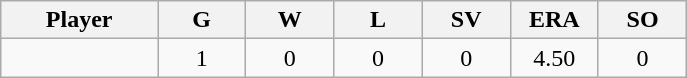<table class="wikitable sortable">
<tr>
<th bgcolor="#DDDDFF" width="16%">Player</th>
<th bgcolor="#DDDDFF" width="9%">G</th>
<th bgcolor="#DDDDFF" width="9%">W</th>
<th bgcolor="#DDDDFF" width="9%">L</th>
<th bgcolor="#DDDDFF" width="9%">SV</th>
<th bgcolor="#DDDDFF" width="9%">ERA</th>
<th bgcolor="#DDDDFF" width="9%">SO</th>
</tr>
<tr align="center">
<td></td>
<td>1</td>
<td>0</td>
<td>0</td>
<td>0</td>
<td>4.50</td>
<td>0</td>
</tr>
</table>
